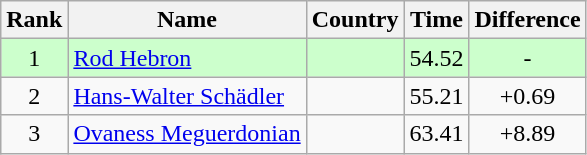<table class="wikitable sortable" style="text-align:center">
<tr>
<th>Rank</th>
<th>Name</th>
<th>Country</th>
<th>Time</th>
<th>Difference</th>
</tr>
<tr style="background:#cfc;">
<td>1</td>
<td align=left><a href='#'>Rod Hebron</a></td>
<td align=left></td>
<td>54.52</td>
<td>-</td>
</tr>
<tr>
<td>2</td>
<td align=left><a href='#'>Hans-Walter Schädler</a></td>
<td align=left></td>
<td>55.21</td>
<td>+0.69</td>
</tr>
<tr>
<td>3</td>
<td align=left><a href='#'>Ovaness Meguerdonian</a></td>
<td align=left></td>
<td>63.41</td>
<td>+8.89</td>
</tr>
</table>
